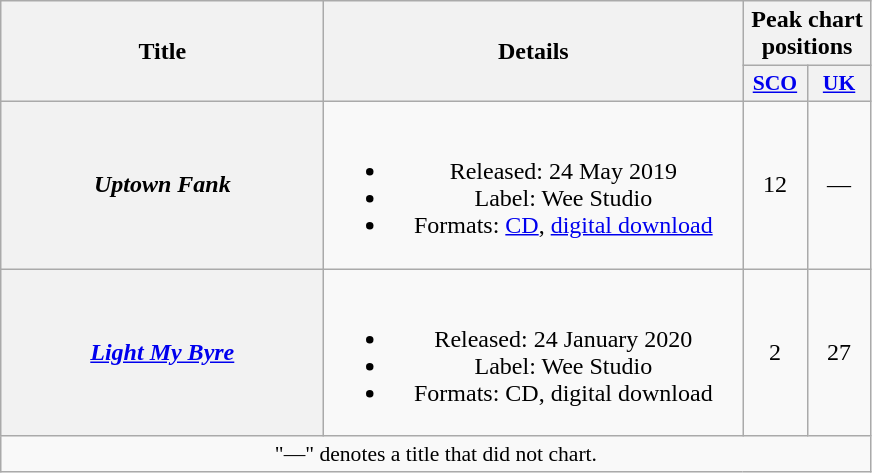<table class="wikitable plainrowheaders" style="text-align:center;">
<tr>
<th scope="col" rowspan="2" style="width:13em;">Title</th>
<th scope="col" rowspan="2" style="width:17em;">Details</th>
<th scope="col" colspan="2">Peak chart positions</th>
</tr>
<tr>
<th style="width:2.5em;font-size:90%"><a href='#'>SCO</a></th>
<th style="width:2.5em;font-size:90%"><a href='#'>UK</a><br></th>
</tr>
<tr>
<th scope="row"><em>Uptown Fank</em></th>
<td><br><ul><li>Released: 24 May 2019</li><li>Label: Wee Studio</li><li>Formats: <a href='#'>CD</a>, <a href='#'>digital download</a></li></ul></td>
<td>12</td>
<td>—</td>
</tr>
<tr>
<th scope="row"><em><a href='#'>Light My Byre</a></em></th>
<td><br><ul><li>Released: 24 January 2020</li><li>Label: Wee Studio</li><li>Formats: CD, digital download</li></ul></td>
<td>2</td>
<td>27</td>
</tr>
<tr>
<td colspan="9" style="font-size:90%">"—" denotes a title that did not chart.</td>
</tr>
</table>
